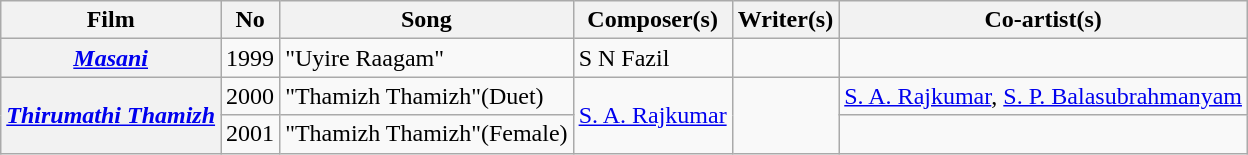<table class="wikitable">
<tr>
<th>Film</th>
<th><strong>No</strong></th>
<th>Song</th>
<th>Composer(s)</th>
<th>Writer(s)</th>
<th>Co-artist(s)</th>
</tr>
<tr>
<th><a href='#'><em>Masani</em></a></th>
<td>1999</td>
<td>"Uyire Raagam"</td>
<td>S N Fazil</td>
<td></td>
<td></td>
</tr>
<tr>
<th rowspan="2"><em><a href='#'>Thirumathi Thamizh</a></em></th>
<td>2000</td>
<td>"Thamizh Thamizh"(Duet)</td>
<td rowspan="2"><a href='#'>S. A. Rajkumar</a></td>
<td rowspan="2"></td>
<td><a href='#'>S. A. Rajkumar</a>, <a href='#'>S. P. Balasubrahmanyam</a></td>
</tr>
<tr>
<td>2001</td>
<td>"Thamizh Thamizh"(Female)</td>
<td></td>
</tr>
</table>
